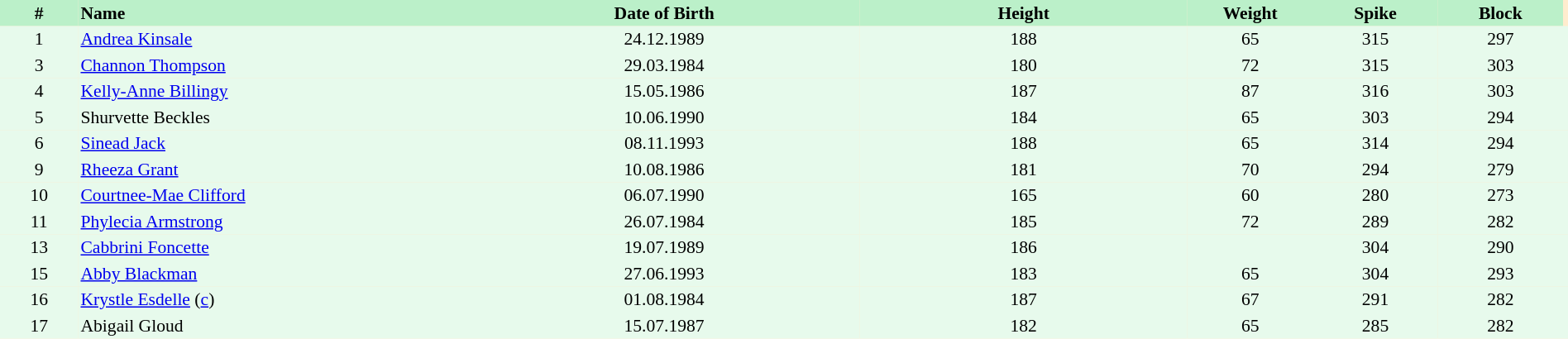<table border=0 cellpadding=2 cellspacing=0  |- bgcolor=#FFECCE style="text-align:center; font-size:90%;" width=100%>
<tr bgcolor=#BBF0C9>
<th width=5%>#</th>
<th width=25% align=left>Name</th>
<th width=25%>Date of Birth</th>
<th width=21%>Height</th>
<th width=8%>Weight</th>
<th width=8%>Spike</th>
<th width=8%>Block</th>
</tr>
<tr bgcolor=#E7FAEC>
<td>1</td>
<td align=left><a href='#'>Andrea Kinsale</a></td>
<td>24.12.1989</td>
<td>188</td>
<td>65</td>
<td>315</td>
<td>297</td>
<td></td>
</tr>
<tr bgcolor=#E7FAEC>
<td>3</td>
<td align=left><a href='#'>Channon Thompson</a></td>
<td>29.03.1984</td>
<td>180</td>
<td>72</td>
<td>315</td>
<td>303</td>
<td></td>
</tr>
<tr bgcolor=#E7FAEC>
<td>4</td>
<td align=left><a href='#'>Kelly-Anne Billingy</a></td>
<td>15.05.1986</td>
<td>187</td>
<td>87</td>
<td>316</td>
<td>303</td>
<td></td>
</tr>
<tr bgcolor=#E7FAEC>
<td>5</td>
<td align=left>Shurvette Beckles</td>
<td>10.06.1990</td>
<td>184</td>
<td>65</td>
<td>303</td>
<td>294</td>
<td></td>
</tr>
<tr bgcolor=#E7FAEC>
<td>6</td>
<td align=left><a href='#'>Sinead Jack</a></td>
<td>08.11.1993</td>
<td>188</td>
<td>65</td>
<td>314</td>
<td>294</td>
<td></td>
</tr>
<tr bgcolor=#E7FAEC>
<td>9</td>
<td align=left><a href='#'>Rheeza Grant</a></td>
<td>10.08.1986</td>
<td>181</td>
<td>70</td>
<td>294</td>
<td>279</td>
<td></td>
</tr>
<tr bgcolor=#E7FAEC>
<td>10</td>
<td align=left><a href='#'>Courtnee-Mae Clifford</a></td>
<td>06.07.1990</td>
<td>165</td>
<td>60</td>
<td>280</td>
<td>273</td>
<td></td>
</tr>
<tr bgcolor=#E7FAEC>
<td>11</td>
<td align=left><a href='#'>Phylecia Armstrong</a></td>
<td>26.07.1984</td>
<td>185</td>
<td>72</td>
<td>289</td>
<td>282</td>
<td></td>
</tr>
<tr bgcolor=#E7FAEC>
<td>13</td>
<td align=left><a href='#'>Cabbrini Foncette</a></td>
<td>19.07.1989</td>
<td>186</td>
<td></td>
<td>304</td>
<td>290</td>
<td></td>
</tr>
<tr bgcolor=#E7FAEC>
<td>15</td>
<td align=left><a href='#'>Abby Blackman</a></td>
<td>27.06.1993</td>
<td>183</td>
<td>65</td>
<td>304</td>
<td>293</td>
<td></td>
</tr>
<tr bgcolor=#E7FAEC>
<td>16</td>
<td align=left><a href='#'>Krystle Esdelle</a> (<a href='#'>c</a>)</td>
<td>01.08.1984</td>
<td>187</td>
<td>67</td>
<td>291</td>
<td>282</td>
<td></td>
</tr>
<tr bgcolor=#E7FAEC>
<td>17</td>
<td align=left>Abigail Gloud</td>
<td>15.07.1987</td>
<td>182</td>
<td>65</td>
<td>285</td>
<td>282</td>
<td></td>
</tr>
</table>
